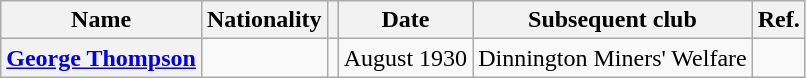<table class="wikitable plainrowheaders">
<tr>
<th scope="col">Name</th>
<th scope="col">Nationality</th>
<th scope="col"></th>
<th scope="col">Date</th>
<th scope="col">Subsequent club</th>
<th scope="col">Ref.</th>
</tr>
<tr>
<th scope="row"><a href='#'>George Thompson</a></th>
<td></td>
<td align="center"></td>
<td>August 1930</td>
<td> Dinnington Miners' Welfare</td>
<td align="center"></td>
</tr>
</table>
